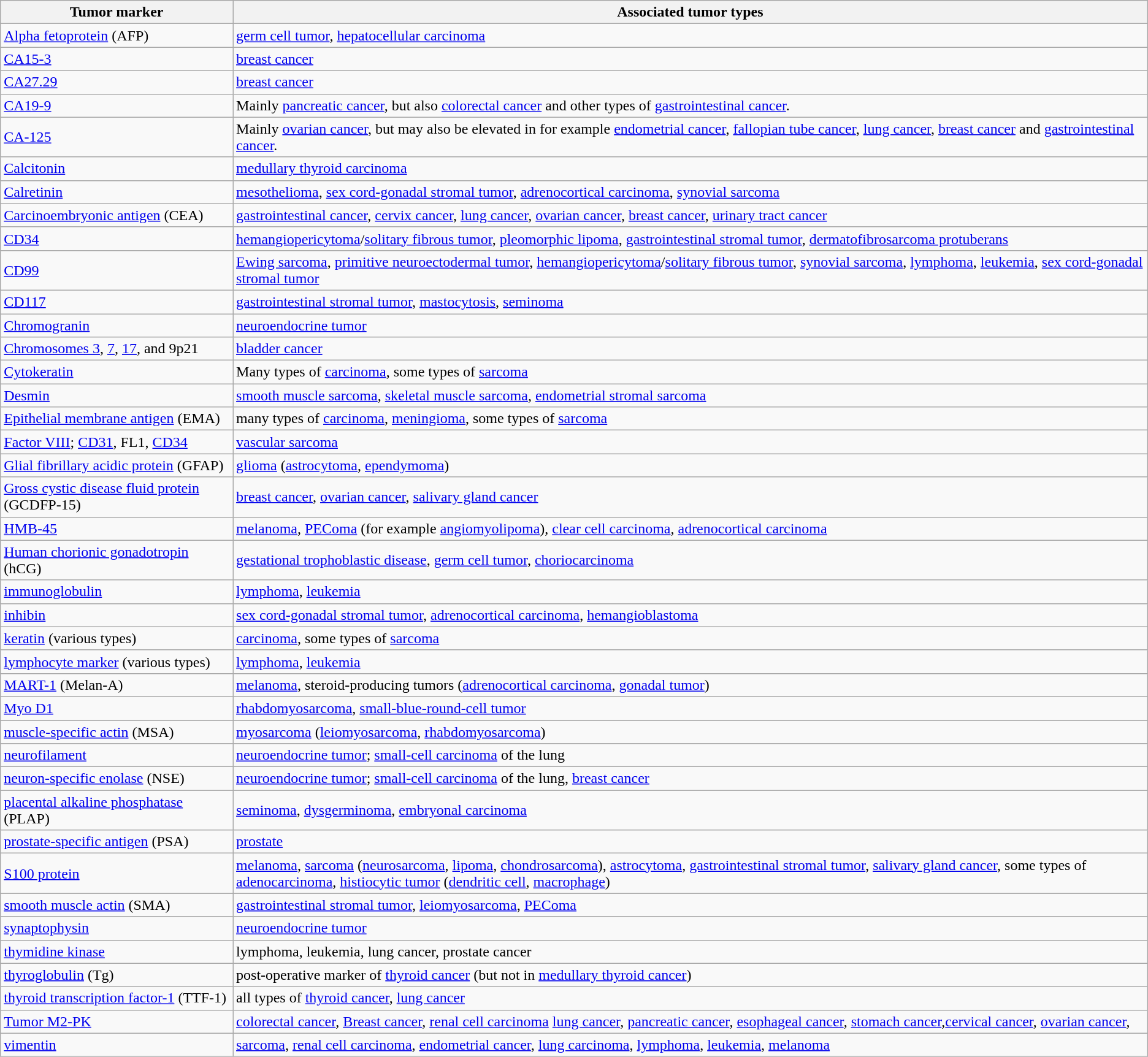<table class="wikitable">
<tr>
<th>Tumor marker</th>
<th>Associated tumor types</th>
</tr>
<tr>
<td><a href='#'>Alpha fetoprotein</a> (AFP)</td>
<td><a href='#'>germ cell tumor</a>, <a href='#'>hepatocellular carcinoma</a></td>
</tr>
<tr>
<td><a href='#'>CA15-3</a></td>
<td><a href='#'>breast cancer</a></td>
</tr>
<tr>
<td><a href='#'>CA27.29</a></td>
<td><a href='#'>breast cancer</a></td>
</tr>
<tr>
<td><a href='#'>CA19-9</a></td>
<td>Mainly <a href='#'>pancreatic cancer</a>, but also <a href='#'>colorectal cancer</a> and other types of <a href='#'>gastrointestinal cancer</a>.</td>
</tr>
<tr>
<td><a href='#'>CA-125</a></td>
<td>Mainly <a href='#'>ovarian cancer</a>, but may also be elevated in for example <a href='#'>endometrial cancer</a>, <a href='#'>fallopian tube cancer</a>, <a href='#'>lung cancer</a>, <a href='#'>breast cancer</a> and <a href='#'>gastrointestinal cancer</a>.</td>
</tr>
<tr>
<td><a href='#'>Calcitonin</a></td>
<td><a href='#'>medullary thyroid carcinoma</a></td>
</tr>
<tr>
<td><a href='#'>Calretinin</a></td>
<td><a href='#'>mesothelioma</a>, <a href='#'>sex cord-gonadal stromal tumor</a>, <a href='#'>adrenocortical carcinoma</a>, <a href='#'>synovial sarcoma</a></td>
</tr>
<tr>
<td><a href='#'>Carcinoembryonic antigen</a> (CEA)</td>
<td><a href='#'>gastrointestinal cancer</a>, <a href='#'>cervix cancer</a>, <a href='#'>lung cancer</a>, <a href='#'>ovarian cancer</a>, <a href='#'>breast cancer</a>, <a href='#'>urinary tract cancer</a></td>
</tr>
<tr>
<td><a href='#'>CD34</a></td>
<td><a href='#'>hemangiopericytoma</a>/<a href='#'>solitary fibrous tumor</a>, <a href='#'>pleomorphic lipoma</a>, <a href='#'>gastrointestinal stromal tumor</a>, <a href='#'>dermatofibrosarcoma protuberans</a></td>
</tr>
<tr>
<td><a href='#'>CD99</a></td>
<td><a href='#'>Ewing sarcoma</a>, <a href='#'>primitive neuroectodermal tumor</a>, <a href='#'>hemangiopericytoma</a>/<a href='#'>solitary fibrous tumor</a>, <a href='#'>synovial sarcoma</a>, <a href='#'>lymphoma</a>, <a href='#'>leukemia</a>, <a href='#'>sex cord-gonadal stromal tumor</a></td>
</tr>
<tr>
<td><a href='#'>CD117</a></td>
<td><a href='#'>gastrointestinal stromal tumor</a>, <a href='#'>mastocytosis</a>, <a href='#'>seminoma</a></td>
</tr>
<tr>
<td><a href='#'>Chromogranin</a></td>
<td><a href='#'>neuroendocrine tumor</a></td>
</tr>
<tr>
<td><a href='#'>Chromosomes 3</a>, <a href='#'>7</a>, <a href='#'>17</a>, and 9p21</td>
<td><a href='#'>bladder cancer</a></td>
</tr>
<tr>
<td><a href='#'>Cytokeratin</a></td>
<td>Many types of <a href='#'>carcinoma</a>, some types of <a href='#'>sarcoma</a></td>
</tr>
<tr>
<td><a href='#'>Desmin</a></td>
<td><a href='#'>smooth muscle sarcoma</a>, <a href='#'>skeletal muscle sarcoma</a>, <a href='#'>endometrial stromal sarcoma</a></td>
</tr>
<tr>
<td><a href='#'>Epithelial membrane antigen</a> (EMA)</td>
<td>many types of <a href='#'>carcinoma</a>, <a href='#'>meningioma</a>, some types of <a href='#'>sarcoma</a></td>
</tr>
<tr>
<td><a href='#'>Factor VIII</a>; <a href='#'>CD31</a>, FL1, <a href='#'>CD34</a></td>
<td><a href='#'>vascular sarcoma</a></td>
</tr>
<tr>
<td><a href='#'>Glial fibrillary acidic protein</a>  (GFAP)</td>
<td><a href='#'>glioma</a> (<a href='#'>astrocytoma</a>, <a href='#'>ependymoma</a>)</td>
</tr>
<tr>
<td><a href='#'>Gross cystic disease fluid protein</a> (GCDFP-15)</td>
<td><a href='#'>breast cancer</a>, <a href='#'>ovarian cancer</a>, <a href='#'>salivary gland cancer</a></td>
</tr>
<tr>
<td><a href='#'>HMB-45</a></td>
<td><a href='#'>melanoma</a>, <a href='#'>PEComa</a> (for example <a href='#'>angiomyolipoma</a>), <a href='#'>clear cell carcinoma</a>, <a href='#'>adrenocortical carcinoma</a></td>
</tr>
<tr>
<td><a href='#'>Human chorionic gonadotropin</a> (hCG)</td>
<td><a href='#'>gestational trophoblastic disease</a>, <a href='#'>germ cell tumor</a>, <a href='#'>choriocarcinoma</a></td>
</tr>
<tr>
<td><a href='#'>immunoglobulin</a></td>
<td><a href='#'>lymphoma</a>, <a href='#'>leukemia</a></td>
</tr>
<tr>
<td><a href='#'>inhibin</a></td>
<td><a href='#'>sex cord-gonadal stromal tumor</a>, <a href='#'>adrenocortical carcinoma</a>, <a href='#'>hemangioblastoma</a></td>
</tr>
<tr>
<td><a href='#'>keratin</a> (various types)</td>
<td><a href='#'>carcinoma</a>, some types of <a href='#'>sarcoma</a></td>
</tr>
<tr>
<td><a href='#'>lymphocyte marker</a> (various types)</td>
<td><a href='#'>lymphoma</a>, <a href='#'>leukemia</a></td>
</tr>
<tr>
<td><a href='#'>MART-1</a> (Melan-A)</td>
<td><a href='#'>melanoma</a>, steroid-producing tumors (<a href='#'>adrenocortical carcinoma</a>, <a href='#'>gonadal tumor</a>)</td>
</tr>
<tr>
<td><a href='#'>Myo D1</a></td>
<td><a href='#'>rhabdomyosarcoma</a>, <a href='#'>small-blue-round-cell tumor</a></td>
</tr>
<tr>
<td><a href='#'>muscle-specific actin</a> (MSA)</td>
<td><a href='#'>myosarcoma</a> (<a href='#'>leiomyosarcoma</a>, <a href='#'>rhabdomyosarcoma</a>)</td>
</tr>
<tr>
<td><a href='#'>neurofilament</a></td>
<td><a href='#'>neuroendocrine tumor</a>; <a href='#'>small-cell carcinoma</a> of the lung</td>
</tr>
<tr>
<td><a href='#'>neuron-specific enolase</a> (NSE)</td>
<td><a href='#'>neuroendocrine tumor</a>; <a href='#'>small-cell carcinoma</a> of the lung, <a href='#'>breast cancer</a></td>
</tr>
<tr>
<td><a href='#'>placental alkaline phosphatase</a> (PLAP)</td>
<td><a href='#'>seminoma</a>, <a href='#'>dysgerminoma</a>, <a href='#'>embryonal carcinoma</a></td>
</tr>
<tr>
<td><a href='#'>prostate-specific antigen</a> (PSA)</td>
<td><a href='#'>prostate</a></td>
</tr>
<tr>
<td><a href='#'>S100 protein</a></td>
<td><a href='#'>melanoma</a>, <a href='#'>sarcoma</a> (<a href='#'>neurosarcoma</a>, <a href='#'>lipoma</a>, <a href='#'>chondrosarcoma</a>), <a href='#'>astrocytoma</a>, <a href='#'>gastrointestinal stromal tumor</a>, <a href='#'>salivary gland cancer</a>, some types of <a href='#'>adenocarcinoma</a>, <a href='#'>histiocytic tumor</a> (<a href='#'>dendritic cell</a>, <a href='#'>macrophage</a>)</td>
</tr>
<tr>
<td><a href='#'>smooth muscle actin</a> (SMA)</td>
<td><a href='#'>gastrointestinal stromal tumor</a>, <a href='#'>leiomyosarcoma</a>, <a href='#'>PEComa</a></td>
</tr>
<tr>
<td><a href='#'>synaptophysin</a></td>
<td><a href='#'>neuroendocrine tumor</a></td>
</tr>
<tr>
<td><a href='#'>thymidine kinase</a></td>
<td>lymphoma, leukemia, lung cancer, prostate cancer</td>
</tr>
<tr>
<td><a href='#'>thyroglobulin</a> (Tg)</td>
<td>post-operative marker of <a href='#'>thyroid cancer</a> (but not in <a href='#'>medullary thyroid cancer</a>)</td>
</tr>
<tr>
<td><a href='#'>thyroid transcription factor-1</a> (TTF-1)</td>
<td>all types of <a href='#'>thyroid cancer</a>, <a href='#'>lung cancer</a></td>
</tr>
<tr>
<td><a href='#'>Tumor M2-PK</a></td>
<td><a href='#'>colorectal cancer</a>, <a href='#'>Breast cancer</a>, <a href='#'>renal cell carcinoma</a> <a href='#'>lung cancer</a>, <a href='#'>pancreatic cancer</a>, <a href='#'>esophageal cancer</a>, <a href='#'>stomach cancer</a>,<a href='#'>cervical cancer</a>, <a href='#'>ovarian cancer</a>,</td>
</tr>
<tr>
<td><a href='#'>vimentin</a></td>
<td><a href='#'>sarcoma</a>, <a href='#'>renal cell carcinoma</a>, <a href='#'>endometrial cancer</a>, <a href='#'>lung carcinoma</a>, <a href='#'>lymphoma</a>, <a href='#'>leukemia</a>, <a href='#'>melanoma</a></td>
</tr>
</table>
